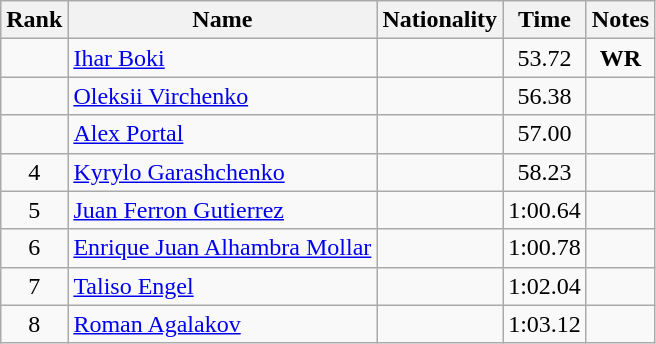<table class="wikitable sortable" style="text-align:center">
<tr>
<th>Rank</th>
<th>Name</th>
<th>Nationality</th>
<th>Time</th>
<th>Notes</th>
</tr>
<tr>
<td></td>
<td align=left><a href='#'>Ihar Boki</a></td>
<td align=left></td>
<td>53.72</td>
<td><strong>WR</strong></td>
</tr>
<tr>
<td></td>
<td align=left><a href='#'>Oleksii Virchenko</a></td>
<td align=left></td>
<td>56.38</td>
<td></td>
</tr>
<tr>
<td></td>
<td align=left><a href='#'>Alex Portal</a></td>
<td align=left></td>
<td>57.00</td>
<td></td>
</tr>
<tr>
<td>4</td>
<td align=left><a href='#'>Kyrylo Garashchenko</a></td>
<td align=left></td>
<td>58.23</td>
<td></td>
</tr>
<tr>
<td>5</td>
<td align=left><a href='#'>Juan Ferron Gutierrez</a></td>
<td align=left></td>
<td>1:00.64</td>
<td></td>
</tr>
<tr>
<td>6</td>
<td align=left><a href='#'>Enrique Juan Alhambra Mollar</a></td>
<td align=left></td>
<td>1:00.78</td>
<td></td>
</tr>
<tr>
<td>7</td>
<td align=left><a href='#'>Taliso Engel</a></td>
<td align=left></td>
<td>1:02.04</td>
<td></td>
</tr>
<tr>
<td>8</td>
<td align=left><a href='#'>Roman Agalakov</a></td>
<td align=left></td>
<td>1:03.12</td>
<td></td>
</tr>
</table>
